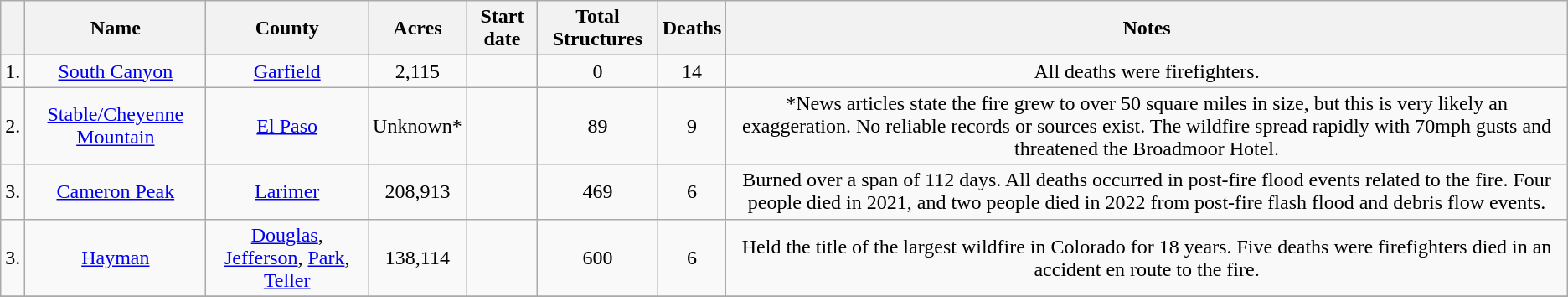<table class="wikitable sortable" style="text-align:center;">
<tr>
<th></th>
<th>Name</th>
<th>County</th>
<th>Acres</th>
<th>Start date</th>
<th>Total Structures</th>
<th data-sort-type=number>Deaths</th>
<th class="unsortable">Notes</th>
</tr>
<tr>
<td>1.</td>
<td><a href='#'>South Canyon</a></td>
<td><a href='#'>Garfield</a></td>
<td>2,115</td>
<td></td>
<td>0</td>
<td>14</td>
<td>All deaths were firefighters.</td>
</tr>
<tr>
<td>2.</td>
<td><a href='#'>Stable/Cheyenne Mountain</a></td>
<td><a href='#'>El Paso</a></td>
<td>Unknown*</td>
<td></td>
<td>89</td>
<td>9</td>
<td>*News articles state the fire grew to over 50 square miles in size, but this is very likely an exaggeration. No reliable records or sources exist. The wildfire spread rapidly with 70mph gusts and threatened the Broadmoor Hotel.</td>
</tr>
<tr>
<td>3.</td>
<td><a href='#'>Cameron Peak</a></td>
<td><a href='#'>Larimer</a></td>
<td>208,913</td>
<td></td>
<td>469</td>
<td>6</td>
<td>Burned over a span of 112 days. All deaths occurred in post-fire flood events related to the fire. Four people died in 2021, and two people died in 2022 from post-fire flash flood and debris flow events.</td>
</tr>
<tr>
<td>3.</td>
<td><a href='#'>Hayman</a></td>
<td><a href='#'>Douglas</a>, <a href='#'>Jefferson</a>, <a href='#'>Park</a>, <a href='#'>Teller</a></td>
<td>138,114</td>
<td></td>
<td>600</td>
<td>6</td>
<td>Held the title of the largest wildfire in Colorado for 18 years. Five deaths were firefighters died in an accident en route to the fire.</td>
</tr>
<tr>
</tr>
</table>
